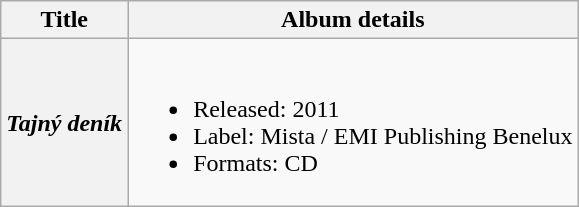<table class="wikitable plainrowheaders">
<tr>
<th>Title</th>
<th>Album details</th>
</tr>
<tr>
<th scope="row"><em>Tajný deník</em></th>
<td><br><ul><li>Released: 2011</li><li>Label: Mista / EMI Publishing Benelux</li><li>Formats: CD</li></ul></td>
</tr>
</table>
